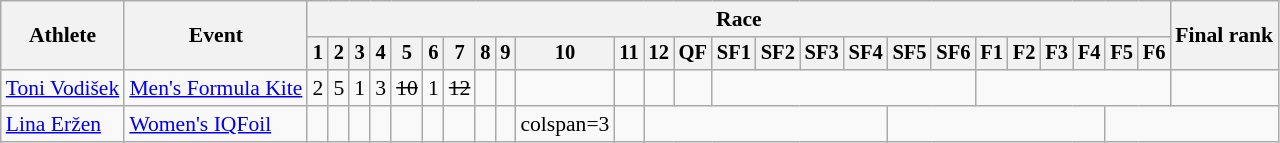<table class="wikitable" style="font-size:90%">
<tr>
<th rowspan="2">Athlete</th>
<th rowspan="2">Event</th>
<th colspan=25>Race</th>
<th rowspan=2>Final rank</th>
</tr>
<tr style="font-size:95%">
<th>1</th>
<th>2</th>
<th>3</th>
<th>4</th>
<th>5</th>
<th>6</th>
<th>7</th>
<th>8</th>
<th>9</th>
<th>10</th>
<th>11</th>
<th>12</th>
<th>QF</th>
<th>SF1</th>
<th>SF2</th>
<th>SF3</th>
<th>SF4</th>
<th>SF5</th>
<th>SF6</th>
<th>F1</th>
<th>F2</th>
<th>F3</th>
<th>F4</th>
<th>F5</th>
<th>F6</th>
</tr>
<tr align=center>
<td align=left><a href='#'>Toni Vodišek</a></td>
<td align=left><a href='#'>Men's Formula Kite</a></td>
<td>2</td>
<td>5</td>
<td>1</td>
<td>3</td>
<td><s>10</s></td>
<td>1</td>
<td><s>12</s></td>
<td></td>
<td></td>
<td></td>
<td></td>
<td></td>
<td></td>
<td colspan=6></td>
<td colspan=6></td>
<td></td>
</tr>
<tr>
<td align=left><a href='#'>Lina Eržen</a></td>
<td align=left><a href='#'>Women's IQFoil</a></td>
<td></td>
<td></td>
<td></td>
<td></td>
<td></td>
<td></td>
<td></td>
<td></td>
<td></td>
<td>colspan=3 </td>
<td></td>
<td colspan=6></td>
<td colspan=6></td>
</tr>
</table>
